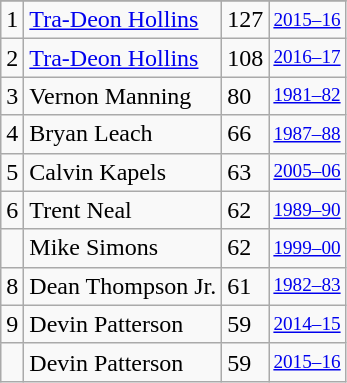<table class="wikitable">
<tr>
</tr>
<tr>
<td>1</td>
<td><a href='#'>Tra-Deon Hollins</a></td>
<td>127</td>
<td style="font-size:80%;"><a href='#'>2015–16</a></td>
</tr>
<tr>
<td>2</td>
<td><a href='#'>Tra-Deon Hollins</a></td>
<td>108</td>
<td style="font-size:80%;"><a href='#'>2016–17</a></td>
</tr>
<tr>
<td>3</td>
<td>Vernon Manning</td>
<td>80</td>
<td style="font-size:80%;"><a href='#'>1981–82</a></td>
</tr>
<tr>
<td>4</td>
<td>Bryan Leach</td>
<td>66</td>
<td style="font-size:80%;"><a href='#'>1987–88</a></td>
</tr>
<tr>
<td>5</td>
<td>Calvin Kapels</td>
<td>63</td>
<td style="font-size:80%;"><a href='#'>2005–06</a></td>
</tr>
<tr>
<td>6</td>
<td>Trent Neal</td>
<td>62</td>
<td style="font-size:80%;"><a href='#'>1989–90</a></td>
</tr>
<tr>
<td></td>
<td>Mike Simons</td>
<td>62</td>
<td style="font-size:80%;"><a href='#'>1999–00</a></td>
</tr>
<tr>
<td>8</td>
<td>Dean Thompson Jr.</td>
<td>61</td>
<td style="font-size:80%;"><a href='#'>1982–83</a></td>
</tr>
<tr>
<td>9</td>
<td>Devin Patterson</td>
<td>59</td>
<td style="font-size:80%;"><a href='#'>2014–15</a></td>
</tr>
<tr>
<td></td>
<td>Devin Patterson</td>
<td>59</td>
<td style="font-size:80%;"><a href='#'>2015–16</a></td>
</tr>
</table>
